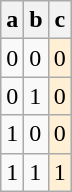<table class="wikitable">
<tr>
<th>a</th>
<th>b</th>
<th>c</th>
</tr>
<tr>
<td>0</td>
<td>0</td>
<td style="background:papayawhip">0</td>
</tr>
<tr>
<td>0</td>
<td>1</td>
<td style="background:papayawhip">0</td>
</tr>
<tr>
<td>1</td>
<td>0</td>
<td style="background:papayawhip">0</td>
</tr>
<tr>
<td>1</td>
<td>1</td>
<td style="background:papayawhip">1</td>
</tr>
</table>
